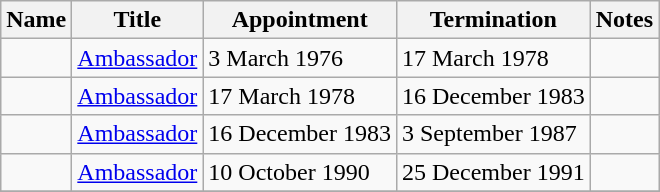<table class="wikitable">
<tr valign="middle">
<th>Name</th>
<th>Title</th>
<th>Appointment</th>
<th>Termination</th>
<th>Notes</th>
</tr>
<tr>
<td></td>
<td><a href='#'>Ambassador</a></td>
<td>3 March 1976</td>
<td>17 March 1978</td>
<td></td>
</tr>
<tr>
<td></td>
<td><a href='#'>Ambassador</a></td>
<td>17 March 1978</td>
<td>16 December 1983</td>
<td></td>
</tr>
<tr>
<td></td>
<td><a href='#'>Ambassador</a></td>
<td>16 December 1983</td>
<td>3 September 1987</td>
<td></td>
</tr>
<tr>
<td></td>
<td><a href='#'>Ambassador</a></td>
<td>10 October 1990</td>
<td>25 December 1991</td>
<td></td>
</tr>
<tr>
</tr>
</table>
